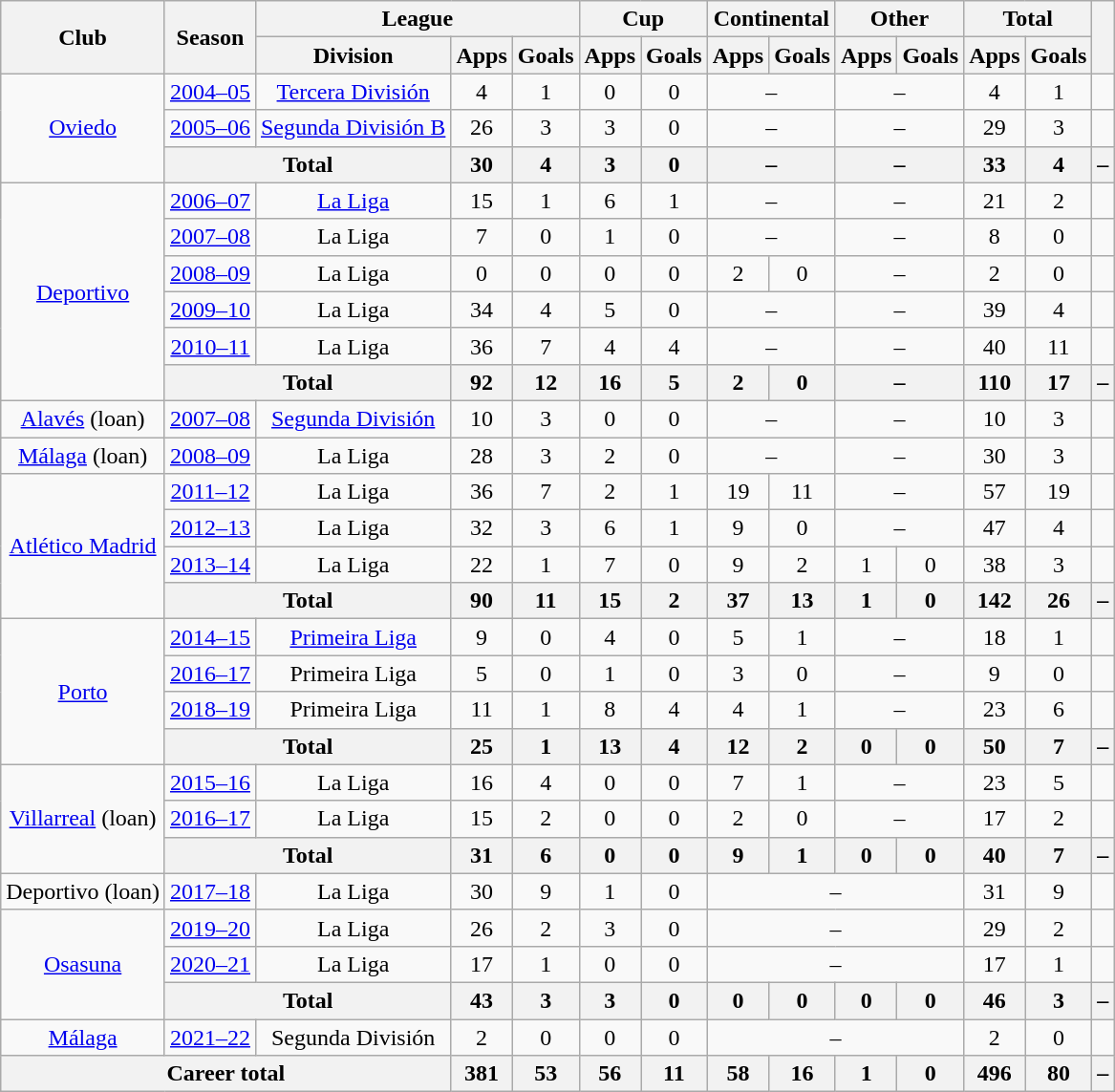<table class="wikitable" style="text-align: center">
<tr>
<th rowspan="2">Club</th>
<th rowspan="2">Season</th>
<th colspan="3">League</th>
<th colspan="2">Cup</th>
<th colspan="2">Continental</th>
<th colspan="2">Other</th>
<th colspan="2">Total</th>
<th rowspan="2"></th>
</tr>
<tr>
<th>Division</th>
<th>Apps</th>
<th>Goals</th>
<th>Apps</th>
<th>Goals</th>
<th>Apps</th>
<th>Goals</th>
<th>Apps</th>
<th>Goals</th>
<th>Apps</th>
<th>Goals</th>
</tr>
<tr>
<td rowspan="3"><a href='#'>Oviedo</a></td>
<td><a href='#'>2004–05</a></td>
<td><a href='#'>Tercera División</a></td>
<td>4</td>
<td>1</td>
<td>0</td>
<td>0</td>
<td colspan="2">–</td>
<td colspan="2">–</td>
<td>4</td>
<td>1</td>
<td></td>
</tr>
<tr>
<td><a href='#'>2005–06</a></td>
<td><a href='#'>Segunda División B</a></td>
<td>26</td>
<td>3</td>
<td>3</td>
<td>0</td>
<td colspan="2">–</td>
<td colspan="2">–</td>
<td>29</td>
<td>3</td>
<td></td>
</tr>
<tr>
<th colspan="2">Total</th>
<th>30</th>
<th>4</th>
<th>3</th>
<th>0</th>
<th colspan="2">–</th>
<th colspan="2">–</th>
<th>33</th>
<th>4</th>
<th>–</th>
</tr>
<tr>
<td rowspan="6"><a href='#'>Deportivo</a></td>
<td><a href='#'>2006–07</a></td>
<td><a href='#'>La Liga</a></td>
<td>15</td>
<td>1</td>
<td>6</td>
<td>1</td>
<td colspan="2">–</td>
<td colspan="2">–</td>
<td>21</td>
<td>2</td>
<td></td>
</tr>
<tr>
<td><a href='#'>2007–08</a></td>
<td>La Liga</td>
<td>7</td>
<td>0</td>
<td>1</td>
<td>0</td>
<td colspan="2">–</td>
<td colspan="2">–</td>
<td>8</td>
<td>0</td>
<td></td>
</tr>
<tr>
<td><a href='#'>2008–09</a></td>
<td>La Liga</td>
<td>0</td>
<td>0</td>
<td>0</td>
<td>0</td>
<td>2</td>
<td>0</td>
<td colspan="2">–</td>
<td>2</td>
<td>0</td>
<td></td>
</tr>
<tr>
<td><a href='#'>2009–10</a></td>
<td>La Liga</td>
<td>34</td>
<td>4</td>
<td>5</td>
<td>0</td>
<td colspan="2">–</td>
<td colspan="2">–</td>
<td>39</td>
<td>4</td>
<td></td>
</tr>
<tr>
<td><a href='#'>2010–11</a></td>
<td>La Liga</td>
<td>36</td>
<td>7</td>
<td>4</td>
<td>4</td>
<td colspan="2">–</td>
<td colspan="2">–</td>
<td>40</td>
<td>11</td>
<td></td>
</tr>
<tr>
<th colspan="2">Total</th>
<th>92</th>
<th>12</th>
<th>16</th>
<th>5</th>
<th>2</th>
<th>0</th>
<th colspan="2">–</th>
<th>110</th>
<th>17</th>
<th>–</th>
</tr>
<tr>
<td><a href='#'>Alavés</a> (loan)</td>
<td><a href='#'>2007–08</a></td>
<td><a href='#'>Segunda División</a></td>
<td>10</td>
<td>3</td>
<td>0</td>
<td>0</td>
<td colspan="2">–</td>
<td colspan="2">–</td>
<td>10</td>
<td>3</td>
<td></td>
</tr>
<tr>
<td><a href='#'>Málaga</a> (loan)</td>
<td><a href='#'>2008–09</a></td>
<td>La Liga</td>
<td>28</td>
<td>3</td>
<td>2</td>
<td>0</td>
<td colspan="2">–</td>
<td colspan="2">–</td>
<td>30</td>
<td>3</td>
<td></td>
</tr>
<tr>
<td rowspan="4"><a href='#'>Atlético Madrid</a></td>
<td><a href='#'>2011–12</a></td>
<td>La Liga</td>
<td>36</td>
<td>7</td>
<td>2</td>
<td>1</td>
<td>19</td>
<td>11</td>
<td colspan="2">–</td>
<td>57</td>
<td>19</td>
<td></td>
</tr>
<tr>
<td><a href='#'>2012–13</a></td>
<td>La Liga</td>
<td>32</td>
<td>3</td>
<td>6</td>
<td>1</td>
<td>9</td>
<td>0</td>
<td colspan="2">–</td>
<td>47</td>
<td>4</td>
<td></td>
</tr>
<tr>
<td><a href='#'>2013–14</a></td>
<td>La Liga</td>
<td>22</td>
<td>1</td>
<td>7</td>
<td>0</td>
<td>9</td>
<td>2</td>
<td>1</td>
<td>0</td>
<td>38</td>
<td>3</td>
<td></td>
</tr>
<tr>
<th colspan="2">Total</th>
<th>90</th>
<th>11</th>
<th>15</th>
<th>2</th>
<th>37</th>
<th>13</th>
<th>1</th>
<th>0</th>
<th>142</th>
<th>26</th>
<th>–</th>
</tr>
<tr>
<td rowspan="4"><a href='#'>Porto</a></td>
<td><a href='#'>2014–15</a></td>
<td><a href='#'>Primeira Liga</a></td>
<td>9</td>
<td>0</td>
<td>4</td>
<td>0</td>
<td>5</td>
<td>1</td>
<td colspan="2">–</td>
<td>18</td>
<td>1</td>
<td></td>
</tr>
<tr>
<td><a href='#'>2016–17</a></td>
<td>Primeira Liga</td>
<td>5</td>
<td>0</td>
<td>1</td>
<td>0</td>
<td>3</td>
<td>0</td>
<td colspan="2">–</td>
<td>9</td>
<td>0</td>
<td></td>
</tr>
<tr>
<td><a href='#'>2018–19</a></td>
<td>Primeira Liga</td>
<td>11</td>
<td>1</td>
<td>8</td>
<td>4</td>
<td>4</td>
<td>1</td>
<td colspan="2">–</td>
<td>23</td>
<td>6</td>
<td></td>
</tr>
<tr>
<th colspan="2">Total</th>
<th>25</th>
<th>1</th>
<th>13</th>
<th>4</th>
<th>12</th>
<th>2</th>
<th>0</th>
<th>0</th>
<th>50</th>
<th>7</th>
<th>–</th>
</tr>
<tr>
<td rowspan="3"><a href='#'>Villarreal</a> (loan)</td>
<td><a href='#'>2015–16</a></td>
<td>La Liga</td>
<td>16</td>
<td>4</td>
<td>0</td>
<td>0</td>
<td>7</td>
<td>1</td>
<td colspan="2">–</td>
<td>23</td>
<td>5</td>
<td></td>
</tr>
<tr>
<td><a href='#'>2016–17</a></td>
<td>La Liga</td>
<td>15</td>
<td>2</td>
<td>0</td>
<td>0</td>
<td>2</td>
<td>0</td>
<td colspan="2">–</td>
<td>17</td>
<td>2</td>
<td></td>
</tr>
<tr>
<th colspan="2">Total</th>
<th>31</th>
<th>6</th>
<th>0</th>
<th>0</th>
<th>9</th>
<th>1</th>
<th>0</th>
<th>0</th>
<th>40</th>
<th>7</th>
<th>–</th>
</tr>
<tr>
<td>Deportivo (loan)</td>
<td><a href='#'>2017–18</a></td>
<td>La Liga</td>
<td>30</td>
<td>9</td>
<td>1</td>
<td>0</td>
<td colspan="4">–</td>
<td>31</td>
<td>9</td>
<td></td>
</tr>
<tr>
<td rowspan="3"><a href='#'>Osasuna</a></td>
<td><a href='#'>2019–20</a></td>
<td>La Liga</td>
<td>26</td>
<td>2</td>
<td>3</td>
<td>0</td>
<td colspan="4">–</td>
<td>29</td>
<td>2</td>
<td></td>
</tr>
<tr>
<td><a href='#'>2020–21</a></td>
<td>La Liga</td>
<td>17</td>
<td>1</td>
<td>0</td>
<td>0</td>
<td colspan="4">–</td>
<td>17</td>
<td>1</td>
<td></td>
</tr>
<tr>
<th colspan="2">Total</th>
<th>43</th>
<th>3</th>
<th>3</th>
<th>0</th>
<th>0</th>
<th>0</th>
<th>0</th>
<th>0</th>
<th>46</th>
<th>3</th>
<th>–</th>
</tr>
<tr>
<td><a href='#'>Málaga</a></td>
<td><a href='#'>2021–22</a></td>
<td>Segunda División</td>
<td>2</td>
<td>0</td>
<td>0</td>
<td>0</td>
<td colspan="4">–</td>
<td>2</td>
<td>0</td>
<td></td>
</tr>
<tr>
<th colspan="3">Career total</th>
<th>381</th>
<th>53</th>
<th>56</th>
<th>11</th>
<th>58</th>
<th>16</th>
<th>1</th>
<th>0</th>
<th>496</th>
<th>80</th>
<th>–</th>
</tr>
</table>
